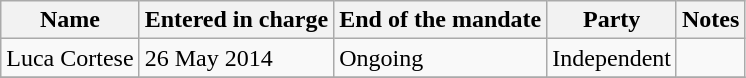<table class="wikitable sortable">
<tr>
<th>Name</th>
<th>Entered in charge</th>
<th>End of the mandate</th>
<th>Party</th>
<th>Notes</th>
</tr>
<tr>
<td>Luca Cortese</td>
<td>26 May 2014</td>
<td>Ongoing</td>
<td>Independent</td>
<td></td>
</tr>
<tr>
</tr>
</table>
